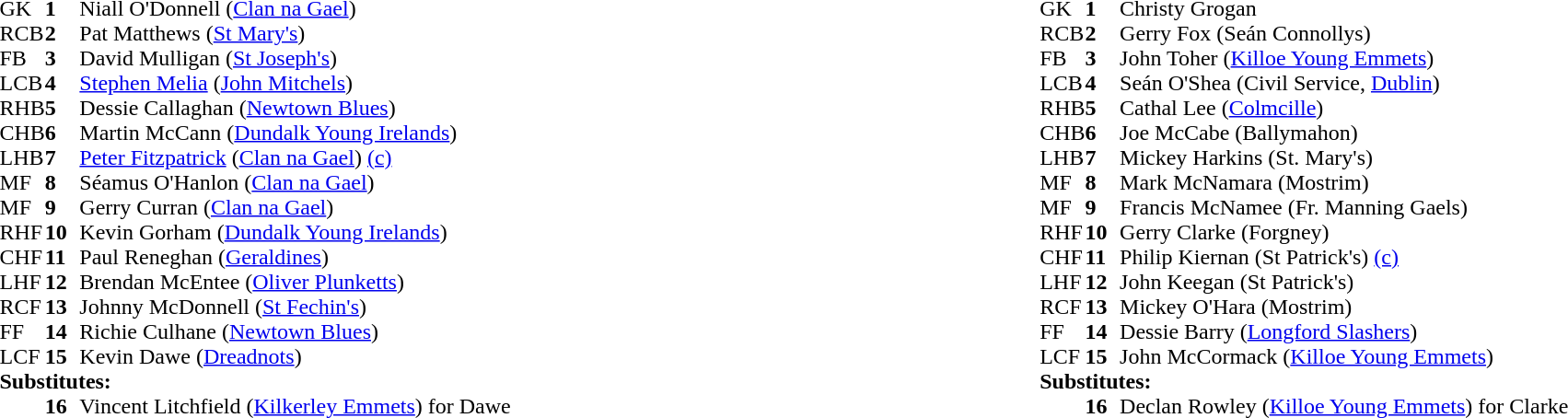<table style="width:100%;">
<tr>
<td style="vertical-align:top; width:50%"><br><table cellspacing="0" cellpadding="0">
<tr>
<th width="25"></th>
<th width="25"></th>
</tr>
<tr>
<td>GK</td>
<td><strong>1</strong></td>
<td>Niall O'Donnell (<a href='#'>Clan na Gael</a>)</td>
</tr>
<tr>
<td>RCB</td>
<td><strong>2</strong></td>
<td>Pat Matthews (<a href='#'>St Mary's</a>)</td>
</tr>
<tr>
<td>FB</td>
<td><strong>3</strong></td>
<td>David Mulligan (<a href='#'>St Joseph's</a>)</td>
</tr>
<tr>
<td>LCB</td>
<td><strong>4</strong></td>
<td><a href='#'>Stephen Melia</a> (<a href='#'>John Mitchels</a>)</td>
</tr>
<tr>
<td>RHB</td>
<td><strong>5</strong></td>
<td>Dessie Callaghan (<a href='#'>Newtown Blues</a>)</td>
</tr>
<tr>
<td>CHB</td>
<td><strong>6</strong></td>
<td>Martin McCann (<a href='#'>Dundalk Young Irelands</a>)</td>
</tr>
<tr>
<td>LHB</td>
<td><strong>7</strong></td>
<td><a href='#'>Peter Fitzpatrick</a> (<a href='#'>Clan na Gael</a>) <a href='#'>(c)</a></td>
</tr>
<tr>
<td>MF</td>
<td><strong>8</strong></td>
<td>Séamus O'Hanlon (<a href='#'>Clan na Gael</a>)</td>
</tr>
<tr>
<td>MF</td>
<td><strong>9</strong></td>
<td>Gerry Curran (<a href='#'>Clan na Gael</a>)</td>
</tr>
<tr>
<td>RHF</td>
<td><strong>10</strong></td>
<td>Kevin Gorham (<a href='#'>Dundalk Young Irelands</a>)</td>
</tr>
<tr>
<td>CHF</td>
<td><strong>11</strong></td>
<td>Paul Reneghan (<a href='#'>Geraldines</a>)</td>
</tr>
<tr>
<td>LHF</td>
<td><strong>12</strong></td>
<td>Brendan McEntee (<a href='#'>Oliver Plunketts</a>)</td>
</tr>
<tr>
<td>RCF</td>
<td><strong>13</strong></td>
<td>Johnny McDonnell (<a href='#'>St Fechin's</a>)</td>
</tr>
<tr>
<td>FF</td>
<td><strong>14</strong></td>
<td>Richie Culhane (<a href='#'>Newtown Blues</a>)</td>
</tr>
<tr>
<td>LCF</td>
<td><strong>15</strong></td>
<td>Kevin Dawe (<a href='#'>Dreadnots</a>)</td>
</tr>
<tr>
<td colspan=3><strong>Substitutes:</strong></td>
</tr>
<tr>
<td></td>
<td><strong>16</strong></td>
<td>Vincent Litchfield (<a href='#'>Kilkerley Emmets</a>) for Dawe</td>
</tr>
<tr>
</tr>
</table>
</td>
<td style="vertical-align:top; width:50%"><br><table cellspacing="0" cellpadding="0" style="margin:auto">
<tr>
<th width="25"></th>
<th width="25"></th>
</tr>
<tr>
<td>GK</td>
<td><strong>1</strong></td>
<td>Christy Grogan</td>
</tr>
<tr>
<td>RCB</td>
<td><strong>2</strong></td>
<td>Gerry Fox (Seán Connollys)</td>
</tr>
<tr>
<td>FB</td>
<td><strong>3</strong></td>
<td>John Toher (<a href='#'>Killoe Young Emmets</a>)</td>
</tr>
<tr>
<td>LCB</td>
<td><strong>4</strong></td>
<td>Seán O'Shea (Civil Service, <a href='#'>Dublin</a>)</td>
</tr>
<tr>
<td>RHB</td>
<td><strong>5</strong></td>
<td>Cathal Lee (<a href='#'>Colmcille</a>)</td>
</tr>
<tr>
<td>CHB</td>
<td><strong>6</strong></td>
<td>Joe McCabe (Ballymahon)</td>
</tr>
<tr>
<td>LHB</td>
<td><strong>7</strong></td>
<td>Mickey Harkins (St. Mary's)</td>
</tr>
<tr>
<td>MF</td>
<td><strong>8</strong></td>
<td>Mark McNamara (Mostrim)</td>
</tr>
<tr>
<td>MF</td>
<td><strong>9</strong></td>
<td>Francis McNamee (Fr. Manning Gaels)</td>
</tr>
<tr>
<td>RHF</td>
<td><strong>10</strong></td>
<td>Gerry Clarke (Forgney)</td>
</tr>
<tr>
<td>CHF</td>
<td><strong>11</strong></td>
<td>Philip Kiernan (St Patrick's) <a href='#'>(c)</a></td>
</tr>
<tr>
<td>LHF</td>
<td><strong>12</strong></td>
<td>John Keegan (St Patrick's)</td>
</tr>
<tr>
<td>RCF</td>
<td><strong>13</strong></td>
<td>Mickey O'Hara (Mostrim)</td>
</tr>
<tr>
<td>FF</td>
<td><strong>14</strong></td>
<td>Dessie Barry (<a href='#'>Longford Slashers</a>)</td>
</tr>
<tr>
<td>LCF</td>
<td><strong>15</strong></td>
<td>John McCormack (<a href='#'>Killoe Young Emmets</a>)</td>
</tr>
<tr>
<td colspan=3><strong>Substitutes:</strong></td>
</tr>
<tr>
<td></td>
<td><strong>16</strong></td>
<td>Declan Rowley (<a href='#'>Killoe Young Emmets</a>) for Clarke</td>
</tr>
</table>
</td>
</tr>
<tr>
</tr>
</table>
